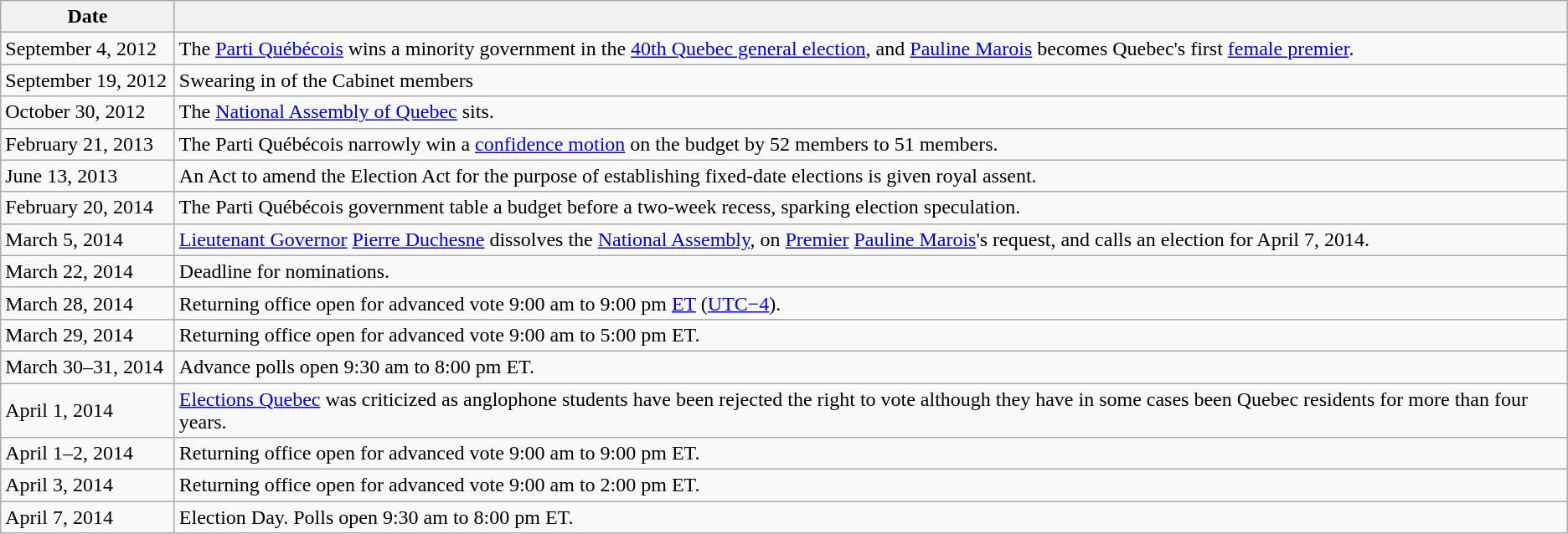<table class="wikitable">
<tr>
<th style="width:131px;">Date</th>
<th></th>
</tr>
<tr>
<td>September 4, 2012</td>
<td>The <a href='#'>Parti Québécois</a> wins a minority government in the <a href='#'>40th Quebec general election</a>, and <a href='#'>Pauline Marois</a> becomes Quebec's first <a href='#'>female premier</a>.</td>
</tr>
<tr>
<td>September 19, 2012</td>
<td>Swearing in of the Cabinet members</td>
</tr>
<tr>
<td>October 30, 2012</td>
<td>The <a href='#'>National Assembly of Quebec</a> sits.</td>
</tr>
<tr>
<td>February 21, 2013</td>
<td>The Parti Québécois narrowly win a <a href='#'>confidence motion</a> on the budget by 52 members to 51 members.</td>
</tr>
<tr>
<td>June 13, 2013</td>
<td>An Act to amend the Election Act for the purpose of establishing fixed-date elections is given royal assent.</td>
</tr>
<tr>
<td>February 20, 2014</td>
<td>The Parti Québécois government table a budget before a two-week recess, sparking election speculation.</td>
</tr>
<tr>
<td>March 5, 2014</td>
<td><a href='#'>Lieutenant Governor</a> <a href='#'>Pierre Duchesne</a> dissolves the <a href='#'>National Assembly</a>, on <a href='#'>Premier</a> <a href='#'>Pauline Marois</a>'s request, and calls an election for April 7, 2014.</td>
</tr>
<tr>
<td>March 22, 2014</td>
<td>Deadline for nominations.</td>
</tr>
<tr>
<td>March 28, 2014</td>
<td>Returning office open for advanced vote 9:00 am to 9:00 pm <a href='#'>ET</a> (<a href='#'>UTC−4</a>).</td>
</tr>
<tr>
<td>March 29, 2014</td>
<td>Returning office open for advanced vote 9:00 am to 5:00 pm ET.</td>
</tr>
<tr>
<td>March 30–31, 2014</td>
<td>Advance polls open 9:30 am to 8:00 pm ET.</td>
</tr>
<tr>
<td>April 1, 2014</td>
<td><a href='#'>Elections Quebec</a> was criticized as anglophone students have been rejected the right to vote although they have in some cases been Quebec residents for more than four years.</td>
</tr>
<tr>
<td>April 1–2, 2014</td>
<td>Returning office open for advanced vote 9:00 am to 9:00 pm ET.</td>
</tr>
<tr>
<td>April 3, 2014</td>
<td>Returning office open for advanced vote 9:00 am to 2:00 pm ET.</td>
</tr>
<tr>
<td>April 7, 2014</td>
<td>Election Day. Polls open 9:30 am to 8:00 pm ET.</td>
</tr>
</table>
